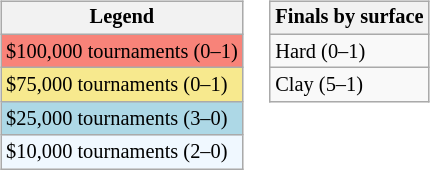<table>
<tr valign=top>
<td><br><table class=wikitable style=font-size:85%>
<tr>
<th>Legend</th>
</tr>
<tr style=background:#f88379>
<td>$100,000 tournaments (0–1)</td>
</tr>
<tr style=background:#f7e98e>
<td>$75,000 tournaments (0–1)</td>
</tr>
<tr style="background:lightblue">
<td>$25,000 tournaments (3–0)</td>
</tr>
<tr style="background:#f0f8ff">
<td>$10,000 tournaments (2–0)</td>
</tr>
</table>
</td>
<td><br><table class=wikitable style=font-size:85%>
<tr>
<th>Finals by surface</th>
</tr>
<tr>
<td>Hard (0–1)</td>
</tr>
<tr>
<td>Clay (5–1)</td>
</tr>
</table>
</td>
</tr>
</table>
